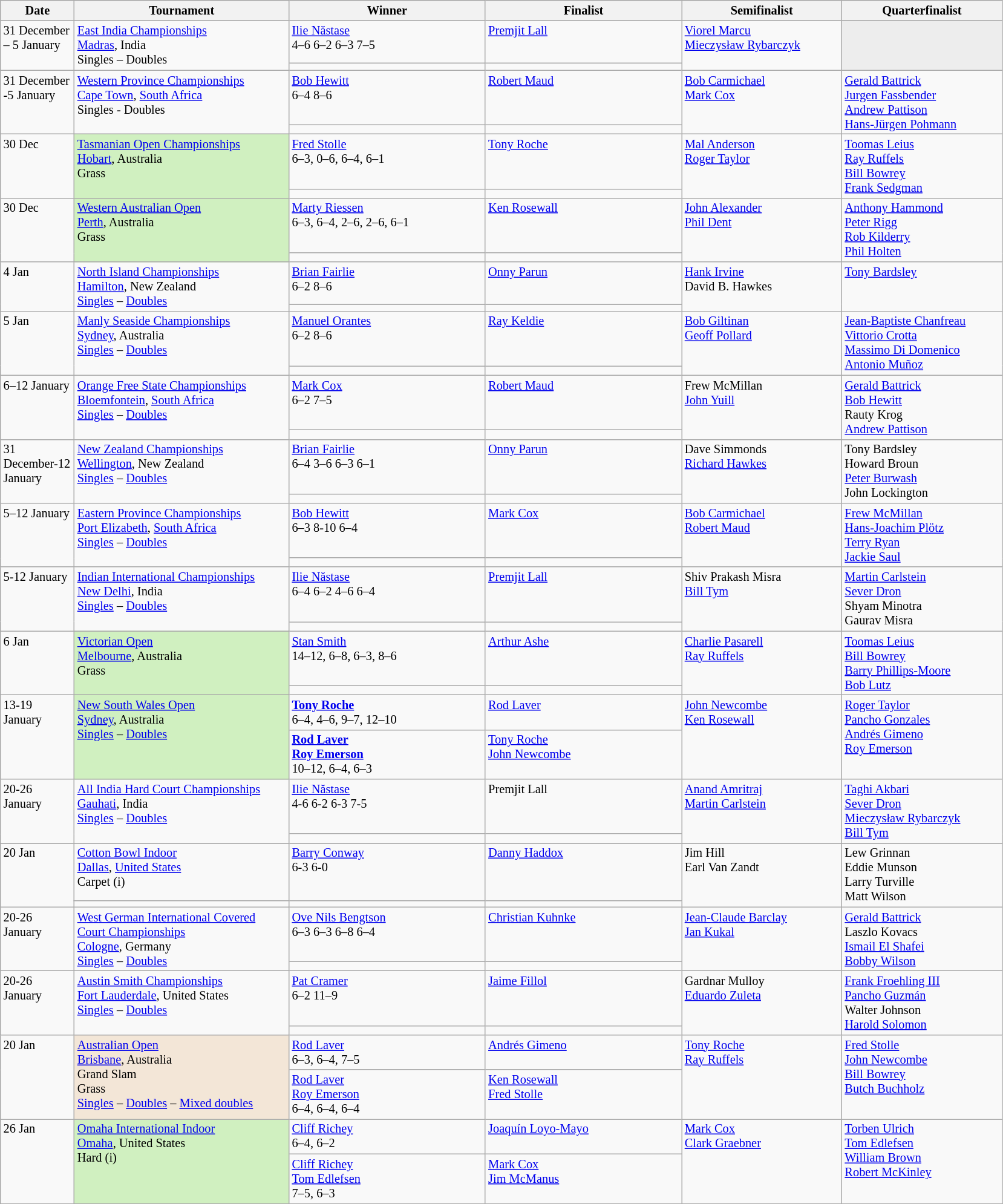<table class="wikitable" style="font-size:85%;">
<tr>
<th width="75">Date</th>
<th width="230">Tournament</th>
<th width="210">Winner</th>
<th width="210">Finalist</th>
<th width="170">Semifinalist</th>
<th width="170">Quarterfinalist</th>
</tr>
<tr valign=top>
<td rowspan=2>31 December – 5 January</td>
<td rowspan=2><a href='#'>East India Championships</a><br><a href='#'>Madras</a>, India<br>Singles – Doubles</td>
<td> <a href='#'>Ilie Năstase</a><br>4–6 6–2 6–3 7–5</td>
<td> <a href='#'>Premjit Lall</a></td>
<td rowspan=2> <a href='#'>Viorel Marcu</a><br> <a href='#'>Mieczysław Rybarczyk</a></td>
<td style="background:#ededed;" rowspan=2></td>
</tr>
<tr valign=top>
<td></td>
<td></td>
</tr>
<tr valign=top>
<td rowspan=2>31 December -5 January</td>
<td rowspan=2><a href='#'>Western Province Championships</a> <br><a href='#'>Cape Town</a>, <a href='#'>South Africa</a><br>Singles - Doubles</td>
<td> <a href='#'>Bob Hewitt</a><br>6–4 8–6</td>
<td> <a href='#'>Robert Maud</a></td>
<td rowspan=2> <a href='#'>Bob Carmichael</a> <br> <a href='#'>Mark Cox</a></td>
<td rowspan=2> <a href='#'>Gerald Battrick</a><br>  <a href='#'>Jurgen Fassbender</a><br>  <a href='#'>Andrew Pattison</a><br> <a href='#'>Hans-Jürgen Pohmann</a></td>
</tr>
<tr valign=top>
<td></td>
<td></td>
</tr>
<tr valign=top>
<td rowspan=2>30 Dec</td>
<td style="background:#d0f0c0;" rowspan=2><a href='#'>Tasmanian Open Championships</a><br> <a href='#'>Hobart</a>, Australia<br>Grass</td>
<td> <a href='#'>Fred Stolle</a><br>6–3, 0–6, 6–4, 6–1</td>
<td> <a href='#'>Tony Roche</a></td>
<td rowspan=2> <a href='#'>Mal Anderson</a> <br>  <a href='#'>Roger Taylor</a></td>
<td rowspan=2> <a href='#'>Toomas Leius</a> <br>  <a href='#'>Ray Ruffels</a> <br>  <a href='#'>Bill Bowrey</a> <br>  <a href='#'>Frank Sedgman</a></td>
</tr>
<tr valign=top>
<td></td>
<td></td>
</tr>
<tr valign=top>
<td rowspan=2>30 Dec</td>
<td style="background:#d0f0c0;" rowspan=2><a href='#'>Western Australian Open</a> <br> <a href='#'>Perth</a>, Australia<br>Grass</td>
<td> <a href='#'>Marty Riessen</a><br>6–3, 6–4, 2–6, 2–6, 6–1</td>
<td> <a href='#'>Ken Rosewall</a></td>
<td rowspan=2> <a href='#'>John Alexander</a> <br>  <a href='#'>Phil Dent</a></td>
<td rowspan=2> <a href='#'>Anthony Hammond</a> <br>  <a href='#'>Peter Rigg</a> <br>  <a href='#'>Rob Kilderry</a> <br>  <a href='#'>Phil Holten</a></td>
</tr>
<tr valign=top>
<td></td>
<td></td>
</tr>
<tr valign=top>
<td rowspan=2>4 Jan</td>
<td rowspan=2><a href='#'>North Island Championships</a><br><a href='#'>Hamilton</a>, New Zealand<br><a href='#'>Singles</a> – <a href='#'>Doubles</a></td>
<td> <a href='#'>Brian Fairlie</a><br>6–2 8–6</td>
<td> <a href='#'>Onny Parun</a></td>
<td rowspan=2> <a href='#'>Hank Irvine</a><br>  David B. Hawkes</td>
<td rowspan=2> <a href='#'>Tony Bardsley</a></td>
</tr>
<tr valign=top>
<td></td>
<td></td>
</tr>
<tr valign=top>
<td rowspan=2>5 Jan</td>
<td rowspan=2><a href='#'>Manly Seaside Championships</a><br><a href='#'>Sydney</a>, Australia<br><a href='#'>Singles</a> – <a href='#'>Doubles</a></td>
<td> <a href='#'>Manuel Orantes</a><br>6–2 8–6</td>
<td> <a href='#'>Ray Keldie</a></td>
<td rowspan=2>  <a href='#'>Bob Giltinan</a><br>  <a href='#'>Geoff Pollard</a></td>
<td rowspan=2> <a href='#'>Jean-Baptiste Chanfreau</a><br>  <a href='#'>Vittorio Crotta</a>  <br>  <a href='#'>Massimo Di Domenico</a> <br> <a href='#'>Antonio Muñoz</a></td>
</tr>
<tr valign=top>
<td></td>
<td></td>
</tr>
<tr valign=top>
<td rowspan=2>6–12 January</td>
<td rowspan=2><a href='#'>Orange Free State Championships</a><br> <a href='#'>Bloemfontein</a>, <a href='#'>South Africa</a><br><a href='#'>Singles</a> – <a href='#'>Doubles</a></td>
<td> <a href='#'>Mark Cox</a><br>6–2 7–5</td>
<td> <a href='#'>Robert Maud</a></td>
<td rowspan=2>  Frew McMillan<br> <a href='#'>John Yuill</a></td>
<td rowspan=2> <a href='#'>Gerald Battrick</a> <br> <a href='#'>Bob Hewitt</a> <br> Rauty Krog  <br> <a href='#'>Andrew Pattison</a><br></td>
</tr>
<tr valign=top>
<td></td>
<td></td>
</tr>
<tr valign=top>
<td rowspan=2>31 December-12 January</td>
<td rowspan=2><a href='#'>New Zealand Championships</a><br><a href='#'>Wellington</a>, New Zealand<br><a href='#'>Singles</a> – <a href='#'>Doubles</a></td>
<td> <a href='#'>Brian Fairlie</a><br>6–4 3–6 6–3 6–1</td>
<td> <a href='#'>Onny Parun</a></td>
<td rowspan=2> Dave Simmonds<br>  <a href='#'>Richard Hawkes</a></td>
<td rowspan=2> Tony Bardsley<br>  Howard Broun<br>  <a href='#'>Peter Burwash</a><br> John Lockington</td>
</tr>
<tr valign=top>
<td></td>
<td></td>
</tr>
<tr valign=top>
<td rowspan=2>5–12 January</td>
<td rowspan=2><a href='#'>Eastern Province Championships</a><br><a href='#'>Port Elizabeth</a>, <a href='#'>South Africa</a><br><a href='#'>Singles</a> – <a href='#'>Doubles</a></td>
<td>  <a href='#'>Bob Hewitt</a><br>6–3 8-10 6–4</td>
<td> <a href='#'>Mark Cox</a></td>
<td rowspan=2> <a href='#'>Bob Carmichael</a> <br>  <a href='#'>Robert Maud</a></td>
<td rowspan=2>  <a href='#'>Frew McMillan</a><br> <a href='#'>Hans-Joachim Plötz</a><br> <a href='#'>Terry Ryan</a> <br> <a href='#'>Jackie Saul</a></td>
</tr>
<tr valign=top>
<td></td>
<td></td>
</tr>
<tr valign=top>
<td rowspan=2>5-12 January</td>
<td rowspan=2><a href='#'>Indian International Championships</a> <br><a href='#'>New Delhi</a>, India<br><a href='#'>Singles</a> – <a href='#'>Doubles</a></td>
<td> <a href='#'>Ilie Năstase</a><br>6–4 6–2 4–6 6–4</td>
<td> <a href='#'>Premjit Lall</a></td>
<td rowspan=2> Shiv Prakash Misra<br> <a href='#'>Bill Tym</a></td>
<td rowspan=2>  <a href='#'>Martin Carlstein</a> <br> <a href='#'>Sever Dron</a><br>  Shyam Minotra <br>  Gaurav Misra</td>
</tr>
<tr valign=top>
<td></td>
<td></td>
</tr>
<tr valign=top>
<td rowspan=2>6 Jan</td>
<td style="background:#d0f0c0;" rowspan=2><a href='#'>Victorian Open</a> <br> <a href='#'>Melbourne</a>, Australia<br>Grass</td>
<td> <a href='#'>Stan Smith</a><br>14–12, 6–8, 6–3, 8–6</td>
<td> <a href='#'>Arthur Ashe</a></td>
<td rowspan=2> <a href='#'>Charlie Pasarell</a> <br>  <a href='#'>Ray Ruffels</a></td>
<td rowspan=2> <a href='#'>Toomas Leius</a> <br>  <a href='#'>Bill Bowrey</a> <br>  <a href='#'>Barry Phillips-Moore</a> <br>  <a href='#'>Bob Lutz</a></td>
</tr>
<tr valign=top>
<td></td>
<td></td>
</tr>
<tr valign=top>
<td rowspan=2>13-19 January</td>
<td style="background:#d0f0c0;" rowspan=2><a href='#'>New South Wales Open</a> <br><a href='#'>Sydney</a>, Australia<br><a href='#'>Singles</a> – <a href='#'>Doubles</a></td>
<td> <strong><a href='#'>Tony Roche</a></strong><br>6–4, 4–6, 9–7, 12–10</td>
<td> <a href='#'>Rod Laver</a></td>
<td rowspan=2> <a href='#'>John Newcombe</a><br> <a href='#'>Ken Rosewall</a></td>
<td rowspan=2> <a href='#'>Roger Taylor</a><br> <a href='#'>Pancho Gonzales</a><br> <a href='#'>Andrés Gimeno</a><br> <a href='#'>Roy Emerson</a></td>
</tr>
<tr valign=top>
<td> <strong><a href='#'>Rod Laver</a></strong><br> <strong><a href='#'>Roy Emerson</a></strong><br>10–12, 6–4, 6–3</td>
<td> <a href='#'>Tony Roche</a><br><a href='#'>John Newcombe</a></td>
</tr>
<tr valign=top>
<td rowspan=2>20-26 January</td>
<td rowspan=2><a href='#'>All India Hard Court Championships</a><br><a href='#'>Gauhati</a>, India<br><a href='#'>Singles</a> – <a href='#'>Doubles</a></td>
<td> <a href='#'>Ilie Năstase</a><br>4-6 6-2 6-3 7-5</td>
<td> Premjit Lall</td>
<td rowspan=2> <a href='#'>Anand Amritraj</a><br>  <a href='#'>Martin Carlstein</a></td>
<td rowspan=2> <a href='#'>Taghi Akbari</a><br>  <a href='#'>Sever Dron</a> <br> <a href='#'>Mieczysław Rybarczyk</a><br> <a href='#'>Bill Tym</a></td>
</tr>
<tr valign=top>
<td></td>
<td></td>
</tr>
<tr valign=top>
<td rowspan=2>20 Jan</td>
<td><a href='#'>Cotton Bowl Indoor</a><br> <a href='#'>Dallas</a>, <a href='#'>United States</a><br>Carpet (i)</td>
<td> <a href='#'>Barry Conway</a><br>6-3 6-0</td>
<td> <a href='#'>Danny Haddox</a></td>
<td rowspan=2> Jim Hill<br> Earl Van Zandt</td>
<td rowspan=2> Lew Grinnan<br>  Eddie Munson<br>  Larry Turville <br> Matt Wilson</td>
</tr>
<tr valign=top>
<td></td>
<td></td>
</tr>
<tr valign=top>
<td rowspan=2>20-26 January</td>
<td rowspan=2><a href='#'>West German International Covered Court Championships</a> <br> <a href='#'>Cologne</a>, Germany<br><a href='#'>Singles</a> – <a href='#'>Doubles</a></td>
<td> <a href='#'>Ove Nils Bengtson</a><br>6–3 6–3 6–8 6–4</td>
<td> <a href='#'>Christian Kuhnke</a></td>
<td rowspan=2> <a href='#'>Jean-Claude Barclay</a><br> <a href='#'>Jan Kukal</a></td>
<td rowspan=2> <a href='#'>Gerald Battrick</a> <br> Laszlo Kovacs <br> <a href='#'>Ismail El Shafei</a> <br> <a href='#'>Bobby Wilson</a></td>
</tr>
<tr valign=top>
<td></td>
<td></td>
</tr>
<tr valign=top>
<td rowspan=2>20-26 January</td>
<td rowspan=2><a href='#'>Austin Smith Championships</a> <br><a href='#'>Fort Lauderdale</a>, United States<br><a href='#'>Singles</a> – <a href='#'>Doubles</a></td>
<td> <a href='#'>Pat Cramer</a><br>6–2 11–9</td>
<td> <a href='#'>Jaime Fillol</a></td>
<td rowspan=2> Gardnar Mulloy <br> <a href='#'>Eduardo Zuleta</a></td>
<td rowspan=2> <a href='#'>Frank Froehling III</a><br>  <a href='#'>Pancho Guzmán</a> <br> Walter Johnson  <br>  <a href='#'>Harold Solomon</a></td>
</tr>
<tr valign=top>
<td></td>
<td></td>
</tr>
<tr valign=top>
<td rowspan=2>20 Jan</td>
<td style="background:#F3E6D7" rowspan=2><a href='#'>Australian Open</a><br> <a href='#'>Brisbane</a>, Australia<br>Grand Slam<br>Grass<br><a href='#'>Singles</a> – <a href='#'>Doubles</a> – <a href='#'>Mixed doubles</a></td>
<td> <a href='#'>Rod Laver</a><br>6–3, 6–4, 7–5</td>
<td> <a href='#'>Andrés Gimeno</a></td>
<td rowspan=2> <a href='#'>Tony Roche</a> <br>  <a href='#'>Ray Ruffels</a></td>
<td rowspan=2> <a href='#'>Fred Stolle</a> <br>  <a href='#'>John Newcombe</a> <br>  <a href='#'>Bill Bowrey</a> <br>  <a href='#'>Butch Buchholz</a></td>
</tr>
<tr valign=top>
<td> <a href='#'>Rod Laver</a><br> <a href='#'>Roy Emerson</a><br>6–4, 6–4, 6–4</td>
<td> <a href='#'>Ken Rosewall</a><br> <a href='#'>Fred Stolle</a></td>
</tr>
<tr valign=top>
<td rowspan=2>26 Jan</td>
<td style="background:#d0f0c0;" rowspan=2><a href='#'>Omaha International Indoor</a><br><a href='#'>Omaha</a>, United States<br>Hard (i)</td>
<td> <a href='#'>Cliff Richey</a><br>6–4, 6–2</td>
<td> <a href='#'>Joaquín Loyo-Mayo</a></td>
<td rowspan=2> <a href='#'>Mark Cox</a> <br>  <a href='#'>Clark Graebner</a></td>
<td rowspan=2> <a href='#'>Torben Ulrich</a> <br>  <a href='#'>Tom Edlefsen</a> <br>  <a href='#'>William Brown</a> <br>  <a href='#'>Robert McKinley</a></td>
</tr>
<tr valign=top>
<td> <a href='#'>Cliff Richey</a><br> <a href='#'>Tom Edlefsen</a><br>7–5, 6–3</td>
<td> <a href='#'>Mark Cox</a><br> <a href='#'>Jim McManus</a></td>
</tr>
<tr valign=top>
</tr>
</table>
